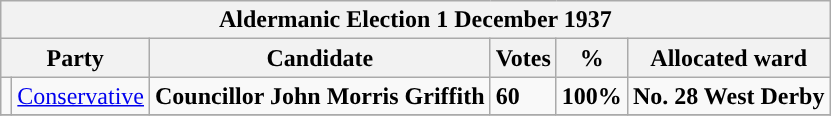<table class="wikitable">
<tr>
<th colspan="6"><strong>Aldermanic Election 1 December 1937</strong></th>
</tr>
<tr>
<th colspan="2">Party</th>
<th>Candidate</th>
<th>Votes</th>
<th>%</th>
<th>Allocated ward</th>
</tr>
<tr>
<td style="background-color:"></td>
<td><a href='#'>Conservative</a></td>
<td><strong>Councillor John Morris Griffith</strong></td>
<td><strong>60</strong></td>
<td><strong>100%</strong></td>
<td><strong>No. 28 West Derby</strong></td>
</tr>
<tr>
</tr>
</table>
